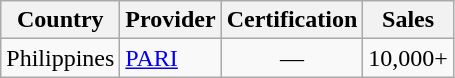<table class="wikitable">
<tr>
<th>Country</th>
<th>Provider</th>
<th>Certification</th>
<th>Sales</th>
</tr>
<tr>
<td>Philippines</td>
<td><a href='#'>PARI</a></td>
<td align=center>—</td>
<td>10,000+</td>
</tr>
</table>
